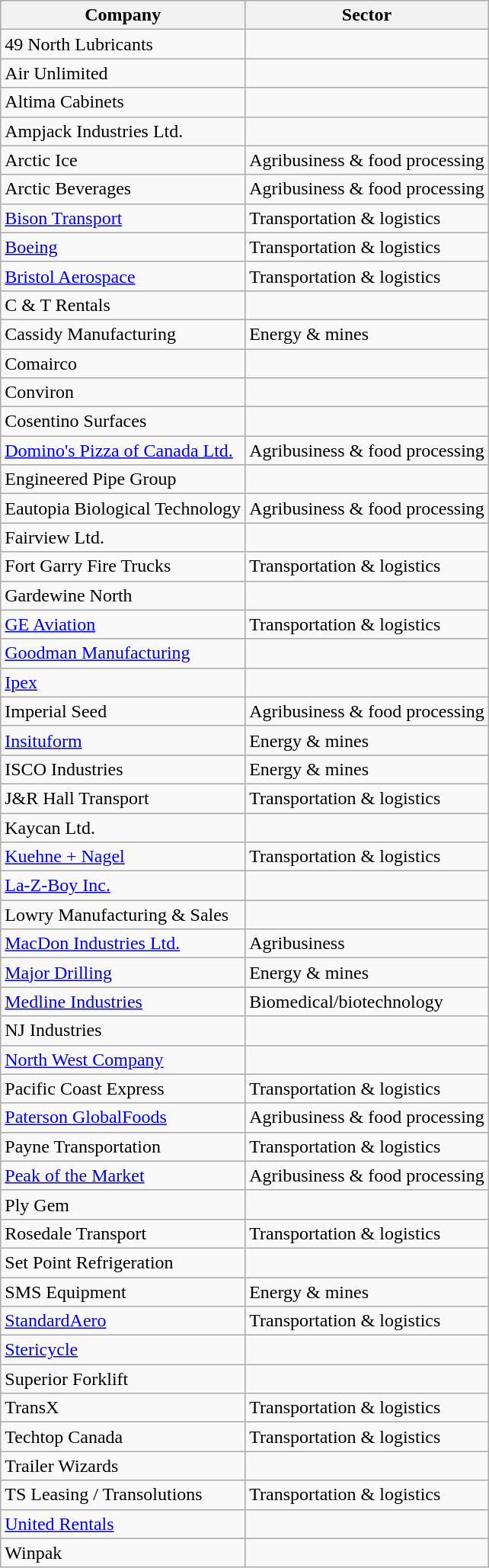<table class="wikitable">
<tr>
<th>Company</th>
<th>Sector</th>
</tr>
<tr>
<td>49 North Lubricants</td>
<td></td>
</tr>
<tr>
<td>Air Unlimited</td>
<td></td>
</tr>
<tr>
<td>Altima Cabinets</td>
<td></td>
</tr>
<tr>
<td>Ampjack Industries Ltd.</td>
<td></td>
</tr>
<tr>
<td>Arctic Ice</td>
<td>Agribusiness & food processing</td>
</tr>
<tr>
<td>Arctic Beverages</td>
<td>Agribusiness & food processing</td>
</tr>
<tr>
<td><a href='#'>Bison Transport</a></td>
<td>Transportation & logistics</td>
</tr>
<tr>
<td><a href='#'>Boeing</a></td>
<td>Transportation & logistics</td>
</tr>
<tr>
<td><a href='#'>Bristol Aerospace</a></td>
<td>Transportation & logistics</td>
</tr>
<tr>
<td>C & T Rentals</td>
<td></td>
</tr>
<tr>
<td>Cassidy Manufacturing</td>
<td>Energy & mines</td>
</tr>
<tr>
<td>Comairco</td>
<td></td>
</tr>
<tr>
<td>Conviron</td>
<td></td>
</tr>
<tr>
<td>Cosentino Surfaces</td>
<td></td>
</tr>
<tr>
<td><a href='#'>Domino's Pizza of Canada Ltd.</a></td>
<td>Agribusiness & food processing</td>
</tr>
<tr>
<td>Engineered Pipe Group</td>
<td></td>
</tr>
<tr>
<td>Eautopia Biological Technology</td>
<td>Agribusiness & food processing</td>
</tr>
<tr>
<td>Fairview Ltd.</td>
<td></td>
</tr>
<tr>
<td>Fort Garry Fire Trucks</td>
<td>Transportation & logistics</td>
</tr>
<tr>
<td>Gardewine North</td>
<td></td>
</tr>
<tr>
<td><a href='#'>GE Aviation</a></td>
<td>Transportation & logistics</td>
</tr>
<tr>
<td><a href='#'>Goodman Manufacturing</a></td>
<td></td>
</tr>
<tr>
<td><a href='#'>Ipex</a></td>
<td></td>
</tr>
<tr>
<td>Imperial Seed</td>
<td>Agribusiness & food processing</td>
</tr>
<tr>
<td><a href='#'>Insituform</a></td>
<td>Energy & mines</td>
</tr>
<tr>
<td>ISCO Industries</td>
<td>Energy & mines</td>
</tr>
<tr>
<td>J&R Hall Transport</td>
<td>Transportation & logistics</td>
</tr>
<tr>
<td>Kaycan Ltd.</td>
<td></td>
</tr>
<tr>
<td><a href='#'>Kuehne + Nagel</a></td>
<td>Transportation & logistics</td>
</tr>
<tr>
<td><a href='#'>La-Z-Boy Inc.</a></td>
<td></td>
</tr>
<tr>
<td>Lowry Manufacturing & Sales</td>
<td></td>
</tr>
<tr>
<td><a href='#'>MacDon Industries Ltd.</a></td>
<td>Agribusiness</td>
</tr>
<tr>
<td><a href='#'>Major Drilling</a></td>
<td>Energy & mines</td>
</tr>
<tr>
<td><a href='#'>Medline Industries</a></td>
<td>Biomedical/biotechnology</td>
</tr>
<tr>
<td>NJ Industries</td>
<td></td>
</tr>
<tr>
<td><a href='#'>North West Company</a></td>
<td></td>
</tr>
<tr>
<td>Pacific Coast Express</td>
<td>Transportation & logistics</td>
</tr>
<tr>
<td><a href='#'>Paterson GlobalFoods</a></td>
<td>Agribusiness & food processing</td>
</tr>
<tr>
<td>Payne Transportation</td>
<td>Transportation & logistics</td>
</tr>
<tr>
<td><a href='#'>Peak of the Market</a></td>
<td>Agribusiness & food processing</td>
</tr>
<tr>
<td>Ply Gem</td>
<td></td>
</tr>
<tr>
<td>Rosedale Transport</td>
<td>Transportation & logistics</td>
</tr>
<tr>
<td>Set Point Refrigeration</td>
<td></td>
</tr>
<tr>
<td>SMS Equipment</td>
<td>Energy & mines</td>
</tr>
<tr>
<td><a href='#'>StandardAero</a></td>
<td>Transportation & logistics</td>
</tr>
<tr>
<td><a href='#'>Stericycle</a></td>
<td></td>
</tr>
<tr>
<td>Superior Forklift</td>
<td></td>
</tr>
<tr>
<td>TransX</td>
<td>Transportation & logistics</td>
</tr>
<tr>
<td>Techtop Canada</td>
<td>Transportation & logistics</td>
</tr>
<tr>
<td>Trailer Wizards</td>
<td></td>
</tr>
<tr>
<td>TS Leasing / Transolutions</td>
<td>Transportation & logistics</td>
</tr>
<tr>
<td><a href='#'>United Rentals</a></td>
<td></td>
</tr>
<tr>
<td>Winpak</td>
<td></td>
</tr>
</table>
